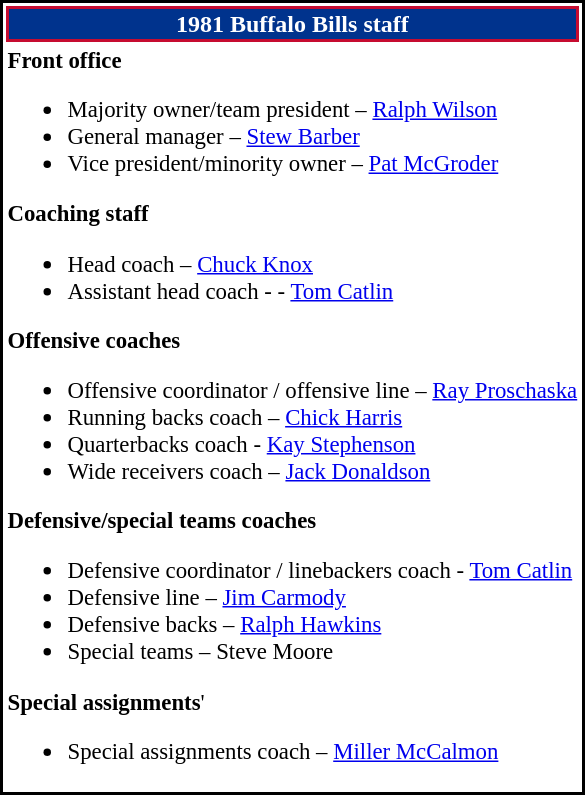<table class="toccolours" style="text-align: left;border:2px solid black;">
<tr>
<th colspan="7" style="background-color: #00338D; color: #FFFFFF; border:2px solid #C60C30; text-align: center;"><strong>1981 Buffalo Bills staff</strong></th>
</tr>
<tr>
<td style="font-size: 95%;" valign="top"><strong>Front office</strong><br><ul><li>Majority owner/team president – <a href='#'>Ralph Wilson</a></li><li>General manager –  <a href='#'>Stew Barber</a></li><li>Vice president/minority owner – <a href='#'>Pat McGroder</a></li></ul><strong>Coaching staff</strong><ul><li>Head coach – <a href='#'>Chuck Knox</a></li><li>Assistant head coach - - <a href='#'>Tom Catlin</a></li></ul><strong>Offensive coaches</strong><ul><li>Offensive coordinator / offensive line – <a href='#'>Ray Proschaska</a></li><li>Running backs coach – <a href='#'>Chick Harris</a></li><li>Quarterbacks coach - <a href='#'>Kay Stephenson</a></li><li>Wide receivers coach – <a href='#'>Jack Donaldson</a></li></ul><strong>Defensive/special teams coaches</strong><ul><li>Defensive coordinator / linebackers coach - <a href='#'>Tom Catlin</a></li><li>Defensive line – <a href='#'>Jim Carmody</a></li><li>Defensive backs – <a href='#'>Ralph Hawkins</a></li><li>Special teams – Steve Moore</li></ul><strong>Special assignments</strong>'<ul><li>Special assignments coach – <a href='#'>Miller McCalmon</a></li></ul></td>
</tr>
</table>
